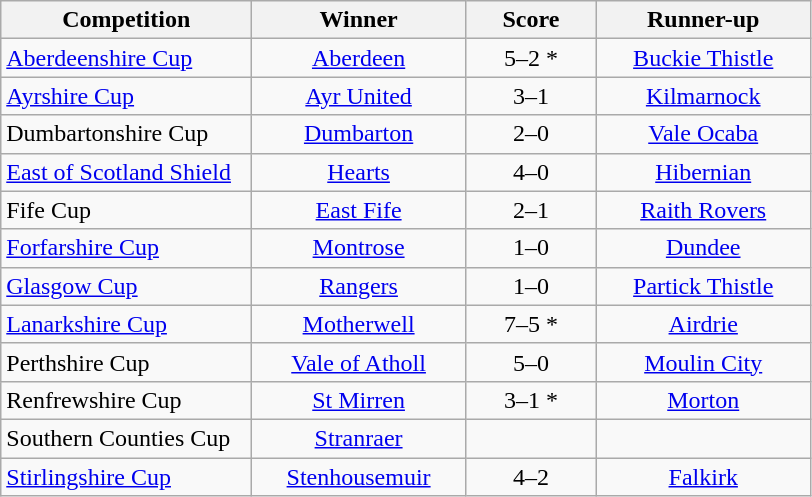<table class="wikitable" style="text-align: center;">
<tr>
<th width=160>Competition</th>
<th width=135>Winner</th>
<th width=80>Score</th>
<th width=135>Runner-up</th>
</tr>
<tr>
<td align=left><a href='#'>Aberdeenshire Cup</a></td>
<td><a href='#'>Aberdeen</a></td>
<td>5–2 *</td>
<td><a href='#'>Buckie Thistle</a></td>
</tr>
<tr>
<td align=left><a href='#'>Ayrshire Cup</a></td>
<td><a href='#'>Ayr United</a></td>
<td>3–1</td>
<td><a href='#'>Kilmarnock</a></td>
</tr>
<tr>
<td align=left>Dumbartonshire Cup</td>
<td><a href='#'>Dumbarton</a></td>
<td>2–0</td>
<td><a href='#'>Vale Ocaba</a></td>
</tr>
<tr>
<td align=left><a href='#'>East of Scotland Shield</a></td>
<td><a href='#'>Hearts</a></td>
<td>4–0</td>
<td><a href='#'>Hibernian</a></td>
</tr>
<tr>
<td align=left>Fife Cup</td>
<td><a href='#'>East Fife</a></td>
<td>2–1</td>
<td><a href='#'>Raith Rovers</a></td>
</tr>
<tr>
<td align=left><a href='#'>Forfarshire Cup</a></td>
<td><a href='#'>Montrose</a></td>
<td>1–0</td>
<td><a href='#'>Dundee</a></td>
</tr>
<tr>
<td align=left><a href='#'>Glasgow Cup</a></td>
<td><a href='#'>Rangers</a></td>
<td>1–0</td>
<td><a href='#'>Partick Thistle</a></td>
</tr>
<tr>
<td align=left><a href='#'>Lanarkshire Cup</a></td>
<td><a href='#'>Motherwell</a></td>
<td>7–5 *</td>
<td><a href='#'>Airdrie</a></td>
</tr>
<tr>
<td align=left>Perthshire Cup</td>
<td><a href='#'>Vale of Atholl</a></td>
<td>5–0</td>
<td><a href='#'>Moulin City</a></td>
</tr>
<tr>
<td align=left>Renfrewshire Cup</td>
<td><a href='#'>St Mirren</a></td>
<td>3–1 *</td>
<td><a href='#'>Morton</a></td>
</tr>
<tr>
<td align=left>Southern Counties Cup</td>
<td><a href='#'>Stranraer</a></td>
<td></td>
<td></td>
</tr>
<tr>
<td align=left><a href='#'>Stirlingshire Cup</a></td>
<td><a href='#'>Stenhousemuir</a></td>
<td>4–2</td>
<td><a href='#'>Falkirk</a></td>
</tr>
</table>
